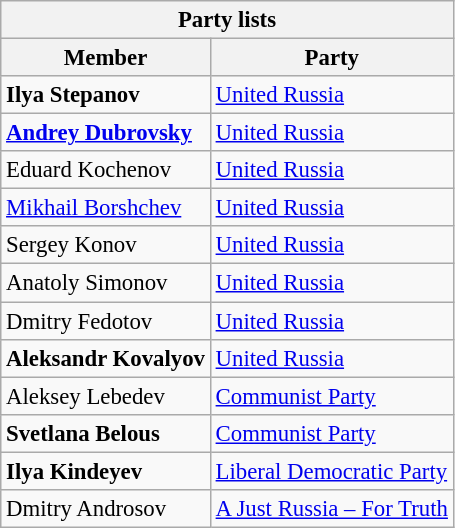<table class="wikitable sortable mw-collapsible mw-collapsed" style="font-size: 95%;">
<tr>
<th colspan=2>Party lists</th>
</tr>
<tr>
<th>Member</th>
<th>Party</th>
</tr>
<tr>
<td><strong>Ilya Stepanov</strong></td>
<td><a href='#'>United Russia</a></td>
</tr>
<tr>
<td><strong><a href='#'>Andrey Dubrovsky</a></strong></td>
<td><a href='#'>United Russia</a></td>
</tr>
<tr>
<td>Eduard Kochenov</td>
<td><a href='#'>United Russia</a></td>
</tr>
<tr>
<td><a href='#'>Mikhail Borshchev</a></td>
<td><a href='#'>United Russia</a></td>
</tr>
<tr>
<td>Sergey Konov</td>
<td><a href='#'>United Russia</a></td>
</tr>
<tr>
<td>Anatoly Simonov</td>
<td><a href='#'>United Russia</a></td>
</tr>
<tr>
<td>Dmitry Fedotov</td>
<td><a href='#'>United Russia</a></td>
</tr>
<tr>
<td><strong>Aleksandr Kovalyov</strong></td>
<td><a href='#'>United Russia</a></td>
</tr>
<tr>
<td>Aleksey Lebedev</td>
<td><a href='#'>Communist Party</a></td>
</tr>
<tr>
<td><strong>Svetlana Belous</strong></td>
<td><a href='#'>Communist Party</a></td>
</tr>
<tr>
<td><strong>Ilya Kindeyev</strong></td>
<td><a href='#'>Liberal Democratic Party</a></td>
</tr>
<tr>
<td>Dmitry Androsov</td>
<td><a href='#'>A Just Russia – For Truth</a></td>
</tr>
</table>
